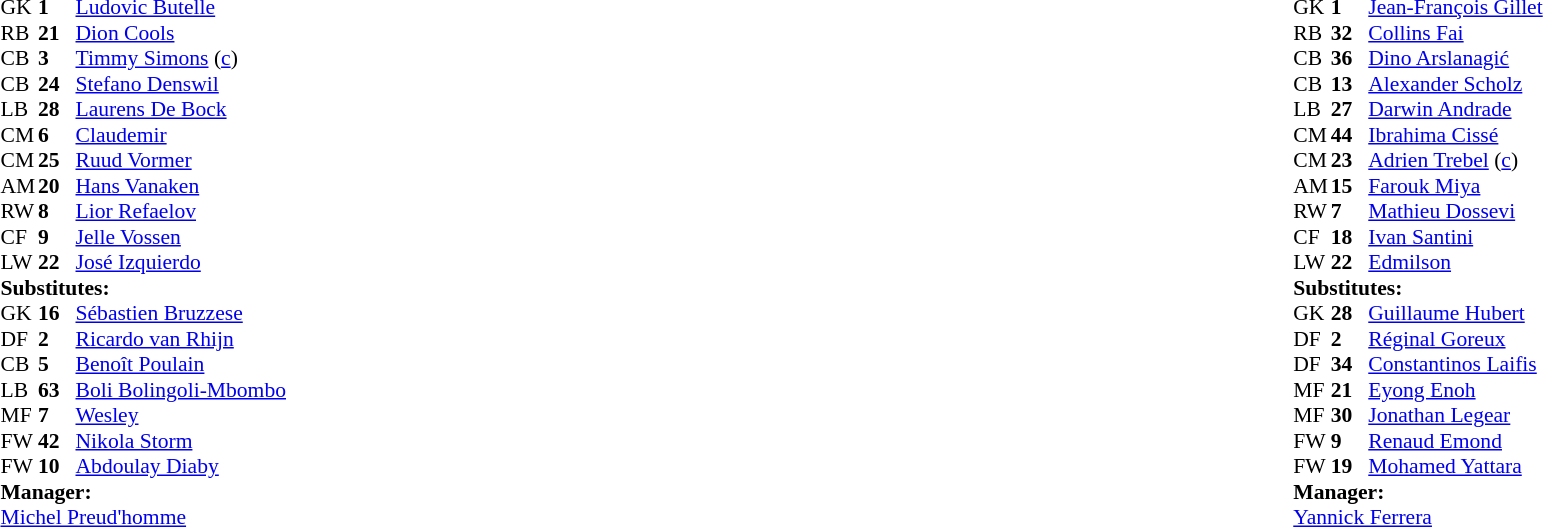<table width="100%">
<tr>
<td valign="top" width="40%"><br><table style="font-size:90%" cellspacing="0" cellpadding="0">
<tr>
<th width=25></th>
<th width=25></th>
</tr>
<tr>
<td>GK</td>
<td><strong>1</strong></td>
<td> <a href='#'>Ludovic Butelle</a></td>
</tr>
<tr>
<td>RB</td>
<td><strong>21</strong></td>
<td> <a href='#'>Dion Cools</a></td>
</tr>
<tr>
<td>CB</td>
<td><strong>3</strong></td>
<td> <a href='#'>Timmy Simons</a> (<a href='#'>c</a>)</td>
</tr>
<tr>
<td>CB</td>
<td><strong>24</strong></td>
<td> <a href='#'>Stefano Denswil</a></td>
</tr>
<tr>
<td>LB</td>
<td><strong>28</strong></td>
<td> <a href='#'>Laurens De Bock</a></td>
</tr>
<tr>
<td>CM</td>
<td><strong>6</strong></td>
<td> <a href='#'>Claudemir</a></td>
<td></td>
</tr>
<tr>
<td>CM</td>
<td><strong>25</strong></td>
<td> <a href='#'>Ruud Vormer</a></td>
</tr>
<tr>
<td>AM</td>
<td><strong>20</strong></td>
<td> <a href='#'>Hans Vanaken</a></td>
<td></td>
</tr>
<tr>
<td>RW</td>
<td><strong>8</strong></td>
<td> <a href='#'>Lior Refaelov</a></td>
<td></td>
<td></td>
</tr>
<tr>
<td>CF</td>
<td><strong>9</strong></td>
<td> <a href='#'>Jelle Vossen</a></td>
<td></td>
<td></td>
</tr>
<tr>
<td>LW</td>
<td><strong>22</strong></td>
<td> <a href='#'>José Izquierdo</a></td>
<td></td>
<td></td>
</tr>
<tr>
<td colspan=3><strong>Substitutes:</strong></td>
</tr>
<tr>
<td>GK</td>
<td><strong>16</strong></td>
<td> <a href='#'>Sébastien Bruzzese</a></td>
</tr>
<tr>
<td>DF</td>
<td><strong>2</strong></td>
<td> <a href='#'>Ricardo van Rhijn</a></td>
</tr>
<tr>
<td>CB</td>
<td><strong>5</strong></td>
<td> <a href='#'>Benoît Poulain</a></td>
</tr>
<tr>
<td>LB</td>
<td><strong>63</strong></td>
<td> <a href='#'>Boli Bolingoli-Mbombo</a></td>
<td></td>
<td></td>
</tr>
<tr>
<td>MF</td>
<td><strong>7</strong></td>
<td> <a href='#'>Wesley</a></td>
<td></td>
<td></td>
</tr>
<tr>
<td>FW</td>
<td><strong>42</strong></td>
<td> <a href='#'>Nikola Storm</a></td>
</tr>
<tr>
<td>FW</td>
<td><strong>10</strong></td>
<td> <a href='#'>Abdoulay Diaby</a></td>
<td></td>
<td></td>
</tr>
<tr>
<td colspan=3><strong>Manager:</strong></td>
</tr>
<tr>
<td colspan=3> <a href='#'>Michel Preud'homme</a></td>
</tr>
</table>
</td>
<td valign="top"></td>
<td valign="top" width="50%"><br><table style="font-size:90%; margin:auto" cellspacing="0" cellpadding="0">
<tr>
<th width=25></th>
<th width=25></th>
</tr>
<tr>
<td>GK</td>
<td><strong>1</strong></td>
<td> <a href='#'>Jean-François Gillet</a></td>
</tr>
<tr>
<td>RB</td>
<td><strong>32</strong></td>
<td> <a href='#'>Collins Fai</a></td>
</tr>
<tr>
<td>CB</td>
<td><strong>36</strong></td>
<td> <a href='#'>Dino Arslanagić</a></td>
</tr>
<tr>
<td>CB</td>
<td><strong>13</strong></td>
<td> <a href='#'>Alexander Scholz</a></td>
</tr>
<tr>
<td>LB</td>
<td><strong>27</strong></td>
<td> <a href='#'>Darwin Andrade</a></td>
</tr>
<tr>
<td>CM</td>
<td><strong>44</strong></td>
<td> <a href='#'>Ibrahima Cissé</a></td>
<td></td>
<td></td>
</tr>
<tr>
<td>CM</td>
<td><strong>23</strong></td>
<td> <a href='#'>Adrien Trebel</a> (<a href='#'>c</a>)</td>
</tr>
<tr>
<td>AM</td>
<td><strong>15</strong></td>
<td> <a href='#'>Farouk Miya</a></td>
<td></td>
<td></td>
</tr>
<tr>
<td>RW</td>
<td><strong>7</strong></td>
<td> <a href='#'>Mathieu Dossevi</a></td>
</tr>
<tr>
<td>CF</td>
<td><strong>18</strong></td>
<td> <a href='#'>Ivan Santini</a></td>
<td></td>
<td></td>
</tr>
<tr>
<td>LW</td>
<td><strong>22</strong></td>
<td> <a href='#'>Edmilson</a></td>
</tr>
<tr>
<td colspan=3><strong>Substitutes:</strong></td>
</tr>
<tr>
<td>GK</td>
<td><strong>28</strong></td>
<td> <a href='#'>Guillaume Hubert</a></td>
</tr>
<tr>
<td>DF</td>
<td><strong>2</strong></td>
<td> <a href='#'>Réginal Goreux</a></td>
</tr>
<tr>
<td>DF</td>
<td><strong>34</strong></td>
<td> <a href='#'>Constantinos Laifis</a></td>
</tr>
<tr>
<td>MF</td>
<td><strong>21</strong></td>
<td> <a href='#'>Eyong Enoh</a></td>
</tr>
<tr>
<td>MF</td>
<td><strong>30</strong></td>
<td> <a href='#'>Jonathan Legear</a></td>
<td></td>
<td></td>
</tr>
<tr>
<td>FW</td>
<td><strong>9</strong></td>
<td> <a href='#'>Renaud Emond</a></td>
<td></td>
<td></td>
</tr>
<tr>
<td>FW</td>
<td><strong>19</strong></td>
<td> <a href='#'>Mohamed Yattara</a></td>
<td></td>
<td></td>
</tr>
<tr>
<td colspan=3><strong>Manager:</strong></td>
</tr>
<tr>
<td colspan=3> <a href='#'>Yannick Ferrera</a></td>
</tr>
</table>
</td>
</tr>
</table>
